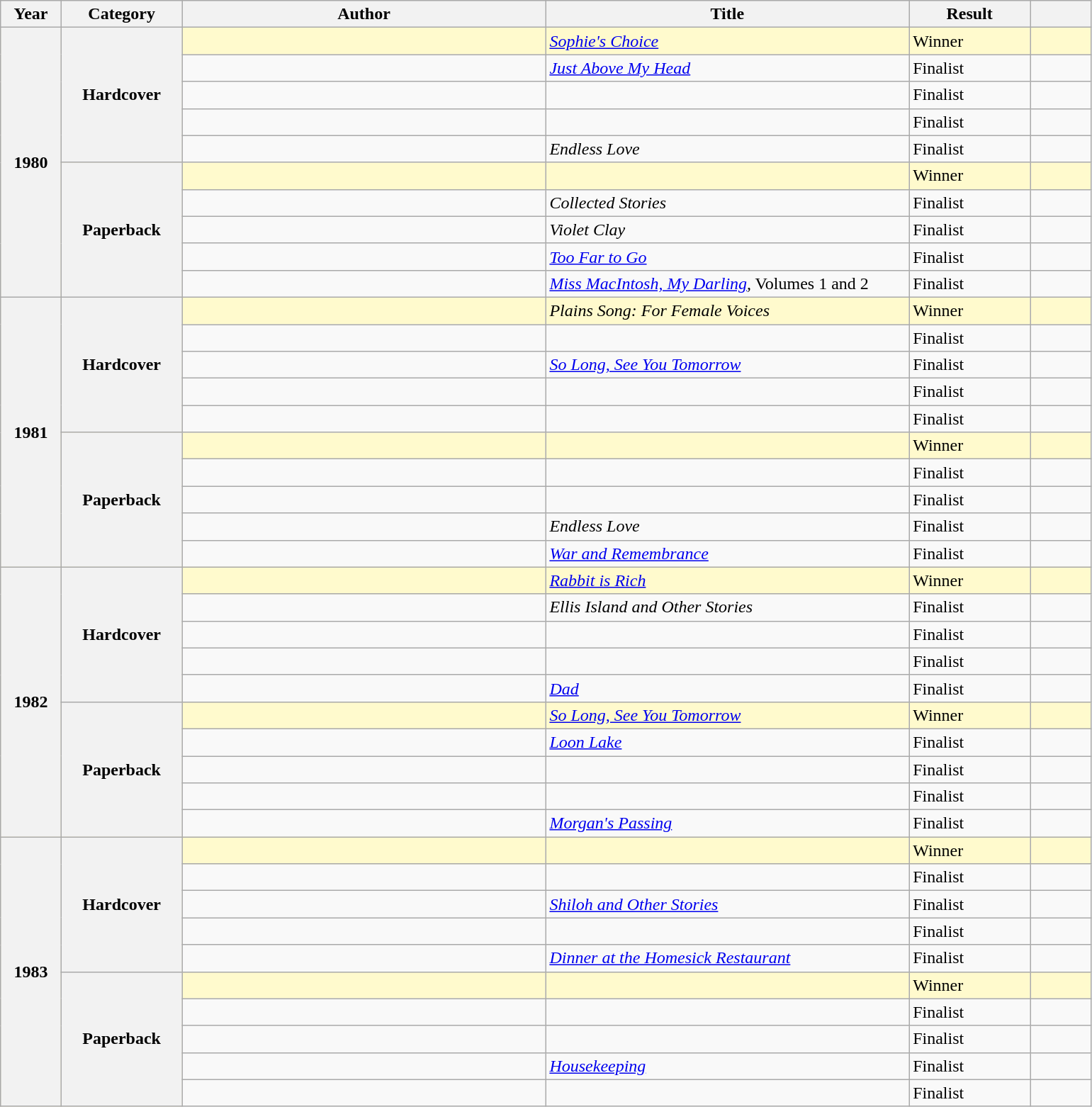<table class="wikitable sortable mw-collapsible">
<tr>
<th scope="col" width="5%">Year</th>
<th scope="col" width="10%">Category</th>
<th scope="col" width="30%">Author</th>
<th scope="col" width="30%">Title</th>
<th scope="col" width="10%">Result</th>
<th scope="col" width="5%"></th>
</tr>
<tr style=background:LemonChiffon; color:black>
<th rowspan="10">1980</th>
<th rowspan="5">Hardcover</th>
<td></td>
<td><em><a href='#'>Sophie's Choice</a></em></td>
<td>Winner</td>
<td></td>
</tr>
<tr>
<td></td>
<td><em><a href='#'>Just Above My Head</a></em></td>
<td>Finalist</td>
<td></td>
</tr>
<tr>
<td></td>
<td><em></em></td>
<td>Finalist</td>
<td></td>
</tr>
<tr>
<td></td>
<td><em></em></td>
<td>Finalist</td>
<td></td>
</tr>
<tr>
<td></td>
<td><em>Endless Love</em></td>
<td>Finalist</td>
<td></td>
</tr>
<tr style=background:LemonChiffon; color:black>
<th rowspan="5">Paperback</th>
<td></td>
<td><em></em></td>
<td>Winner</td>
<td></td>
</tr>
<tr>
<td></td>
<td><em>Collected Stories</em></td>
<td>Finalist</td>
<td></td>
</tr>
<tr>
<td></td>
<td><em>Violet Clay</em></td>
<td>Finalist</td>
<td></td>
</tr>
<tr>
<td></td>
<td><em><a href='#'>Too Far to Go</a></em></td>
<td>Finalist</td>
<td></td>
</tr>
<tr>
<td></td>
<td><em><a href='#'>Miss MacIntosh, My Darling</a>,</em> Volumes 1 and 2</td>
<td>Finalist</td>
<td></td>
</tr>
<tr style=background:LemonChiffon; color:black>
<th rowspan="10">1981</th>
<th rowspan="5">Hardcover</th>
<td></td>
<td><em>Plains Song: For Female Voices</em></td>
<td>Winner</td>
<td></td>
</tr>
<tr>
<td></td>
<td><em></em></td>
<td>Finalist</td>
<td></td>
</tr>
<tr>
<td></td>
<td><em><a href='#'>So Long, See You Tomorrow</a></em></td>
<td>Finalist</td>
<td></td>
</tr>
<tr>
<td></td>
<td><em></em></td>
<td>Finalist</td>
<td></td>
</tr>
<tr>
<td></td>
<td><em></em></td>
<td>Finalist</td>
<td></td>
</tr>
<tr style=background:LemonChiffon; color:black>
<th rowspan="5">Paperback</th>
<td></td>
<td><em></em></td>
<td>Winner</td>
<td></td>
</tr>
<tr>
<td></td>
<td><em></em></td>
<td>Finalist</td>
<td></td>
</tr>
<tr>
<td></td>
<td><em></em></td>
<td>Finalist</td>
<td></td>
</tr>
<tr>
<td></td>
<td><em>Endless Love</em></td>
<td>Finalist</td>
<td></td>
</tr>
<tr>
<td></td>
<td><em><a href='#'>War and Remembrance</a></em></td>
<td>Finalist</td>
<td></td>
</tr>
<tr style=background:LemonChiffon; color:black>
<th rowspan="10">1982</th>
<th rowspan="5">Hardcover</th>
<td></td>
<td><em><a href='#'>Rabbit is Rich</a></em></td>
<td>Winner</td>
<td></td>
</tr>
<tr>
<td></td>
<td><em>Ellis Island and Other Stories</em></td>
<td>Finalist</td>
<td></td>
</tr>
<tr>
<td></td>
<td><em></em></td>
<td>Finalist</td>
<td></td>
</tr>
<tr>
<td></td>
<td><em></em></td>
<td>Finalist</td>
<td></td>
</tr>
<tr>
<td></td>
<td><em><a href='#'>Dad</a></em></td>
<td>Finalist</td>
<td></td>
</tr>
<tr style=background:LemonChiffon; color:black>
<th rowspan="5">Paperback</th>
<td></td>
<td><em><a href='#'>So Long, See You Tomorrow</a></em></td>
<td>Winner</td>
<td></td>
</tr>
<tr>
<td></td>
<td><em><a href='#'>Loon Lake</a></em></td>
<td>Finalist</td>
<td></td>
</tr>
<tr>
<td></td>
<td><em></em></td>
<td>Finalist</td>
<td></td>
</tr>
<tr>
<td></td>
<td><em></em></td>
<td>Finalist</td>
<td></td>
</tr>
<tr>
<td></td>
<td><em><a href='#'>Morgan's Passing</a></em></td>
<td>Finalist</td>
<td></td>
</tr>
<tr style=background:LemonChiffon; color:black>
<th rowspan="10">1983</th>
<th rowspan="5">Hardcover</th>
<td></td>
<td><em></em></td>
<td>Winner</td>
<td></td>
</tr>
<tr>
<td></td>
<td><em></em></td>
<td>Finalist</td>
<td></td>
</tr>
<tr>
<td></td>
<td><em><a href='#'>Shiloh and Other Stories</a></em></td>
<td>Finalist</td>
<td></td>
</tr>
<tr>
<td></td>
<td><em></em></td>
<td>Finalist</td>
<td></td>
</tr>
<tr>
<td></td>
<td><em><a href='#'>Dinner at the Homesick Restaurant</a></em></td>
<td>Finalist</td>
<td></td>
</tr>
<tr style=background:LemonChiffon; color:black>
<th rowspan="5">Paperback</th>
<td></td>
<td><em></em></td>
<td>Winner</td>
<td></td>
</tr>
<tr>
<td></td>
<td><em></em></td>
<td>Finalist</td>
<td></td>
</tr>
<tr>
<td></td>
<td><em></em></td>
<td>Finalist</td>
<td></td>
</tr>
<tr>
<td></td>
<td><em><a href='#'>Housekeeping</a></em></td>
<td>Finalist</td>
<td></td>
</tr>
<tr>
<td></td>
<td><em></em></td>
<td>Finalist</td>
<td></td>
</tr>
</table>
